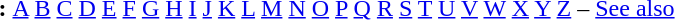<table id="toc" border="0">
<tr>
<th>:</th>
<td><a href='#'>A</a> <a href='#'>B</a> <a href='#'>C</a> <a href='#'>D</a> <a href='#'>E</a> <a href='#'>F</a> <a href='#'>G</a> <a href='#'>H</a> <a href='#'>I</a> <a href='#'>J</a> <a href='#'>K</a> <a href='#'>L</a> <a href='#'>M</a> <a href='#'>N</a> <a href='#'>O</a> <a href='#'>P</a> <a href='#'>Q</a> <a href='#'>R</a> <a href='#'>S</a> <a href='#'>T</a> <a href='#'>U</a> <a href='#'>V</a> <a href='#'>W</a> <a href='#'>X</a> <a href='#'>Y</a>  <a href='#'>Z</a> – <a href='#'>See also</a></td>
</tr>
</table>
